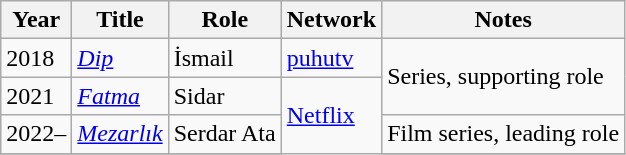<table class="wikitable sortable">
<tr>
<th>Year</th>
<th>Title</th>
<th>Role</th>
<th>Network</th>
<th>Notes</th>
</tr>
<tr>
<td>2018</td>
<td><em><a href='#'>Dip</a></em></td>
<td>İsmail</td>
<td><a href='#'>puhutv</a></td>
<td rowspan="2">Series, supporting role</td>
</tr>
<tr>
<td>2021</td>
<td><em><a href='#'>Fatma</a></em></td>
<td>Sidar</td>
<td rowspan="3"><a href='#'>Netflix</a></td>
</tr>
<tr>
<td>2022–</td>
<td><em><a href='#'>Mezarlık</a></em></td>
<td>Serdar Ata</td>
<td>Film series, leading role</td>
</tr>
<tr>
</tr>
</table>
